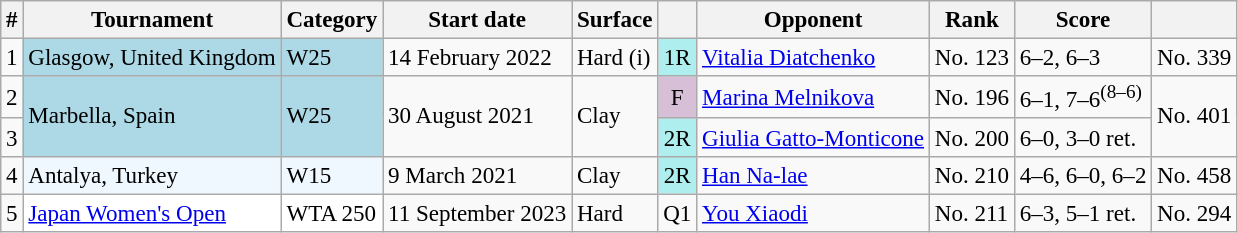<table class="wikitable" style="font-size:96%;">
<tr>
<th scope="col">#</th>
<th scope="col">Tournament</th>
<th scope="col">Category</th>
<th scope="col">Start date</th>
<th scope="col">Surface</th>
<th scope="col"></th>
<th scope="col">Opponent</th>
<th scope="col">Rank</th>
<th class="unsortable" scope="col">Score</th>
<th></th>
</tr>
<tr>
<td align="center">1</td>
<td bgcolor="lightblue">Glasgow, United Kingdom</td>
<td bgcolor="lightblue">W25</td>
<td>14 February 2022</td>
<td>Hard (i)</td>
<td bgcolor=afeeee align="center">1R</td>
<td> <a href='#'>Vitalia Diatchenko</a></td>
<td>No. 123</td>
<td>6–2, 6–3</td>
<td>No. 339</td>
</tr>
<tr>
<td align="center">2</td>
<td rowspan=2 bgcolor="lightblue">Marbella, Spain</td>
<td rowspan=2 bgcolor="lightblue">W25</td>
<td rowspan=2>30 August 2021</td>
<td rowspan=2>Clay</td>
<td bgcolor=thistle align="center">F</td>
<td> <a href='#'>Marina Melnikova</a></td>
<td>No. 196</td>
<td>6–1, 7–6<sup>(8–6)</sup></td>
<td rowspan=2>No. 401</td>
</tr>
<tr>
<td align="center">3</td>
<td bgcolor=afeeee align="center">2R</td>
<td> <a href='#'>Giulia Gatto-Monticone</a></td>
<td>No. 200</td>
<td>6–0, 3–0 ret.</td>
</tr>
<tr>
<td align="center">4</td>
<td bgcolor="#f0f8ff">Antalya, Turkey</td>
<td bgcolor="#f0f8ff">W15</td>
<td>9 March 2021</td>
<td>Clay</td>
<td bgcolor=afeeee align="center">2R</td>
<td> <a href='#'>Han Na-lae</a></td>
<td>No. 210</td>
<td>4–6, 6–0, 6–2</td>
<td>No. 458</td>
</tr>
<tr>
<td align="center">5</td>
<td bgcolor="#fff"><a href='#'>Japan Women's Open</a></td>
<td bgcolor="#fff">WTA 250</td>
<td>11 September 2023</td>
<td>Hard</td>
<td align="center">Q1</td>
<td> <a href='#'>You Xiaodi</a></td>
<td>No. 211</td>
<td>6–3, 5–1 ret.</td>
<td>No. 294</td>
</tr>
</table>
